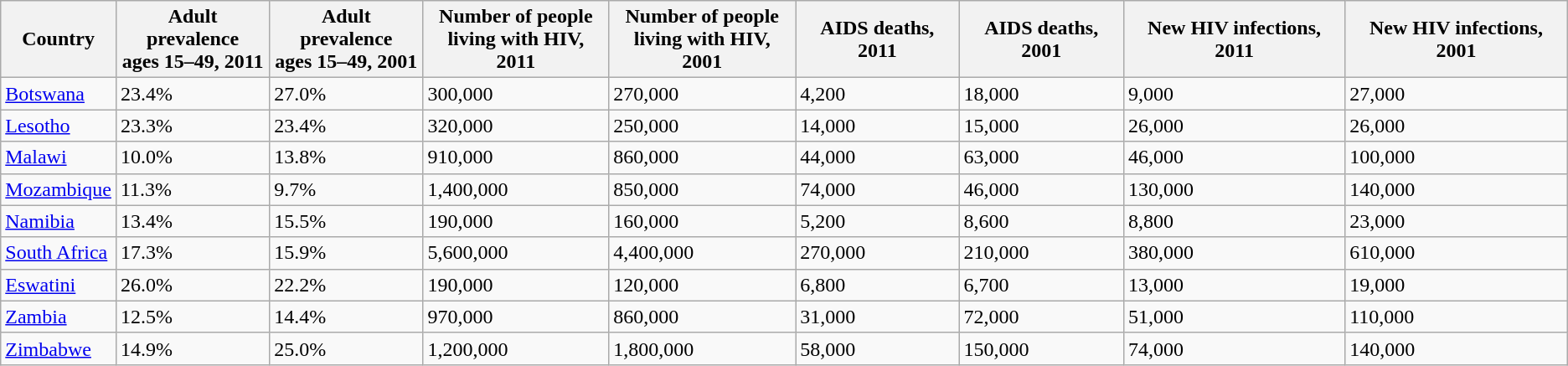<table class="sortable wikitable">
<tr>
<th>Country</th>
<th>Adult prevalence<br>ages 15–49, 2011</th>
<th>Adult prevalence<br>ages 15–49, 2001</th>
<th>Number of people<br>living with HIV, 2011</th>
<th>Number of people<br>living with HIV, 2001</th>
<th>AIDS deaths, 2011</th>
<th>AIDS deaths, 2001</th>
<th>New HIV infections, 2011</th>
<th>New HIV infections, 2001</th>
</tr>
<tr>
<td><a href='#'>Botswana</a></td>
<td>23.4%</td>
<td>27.0%</td>
<td>300,000</td>
<td>270,000</td>
<td>4,200</td>
<td>18,000</td>
<td>9,000</td>
<td>27,000</td>
</tr>
<tr>
<td><a href='#'>Lesotho</a></td>
<td>23.3%</td>
<td>23.4%</td>
<td>320,000</td>
<td>250,000</td>
<td>14,000</td>
<td>15,000</td>
<td>26,000</td>
<td>26,000</td>
</tr>
<tr>
<td><a href='#'>Malawi</a></td>
<td>10.0%</td>
<td>13.8%</td>
<td>910,000</td>
<td>860,000</td>
<td>44,000</td>
<td>63,000</td>
<td>46,000</td>
<td>100,000</td>
</tr>
<tr>
<td><a href='#'>Mozambique</a></td>
<td>11.3%</td>
<td>9.7%</td>
<td>1,400,000</td>
<td>850,000</td>
<td>74,000</td>
<td>46,000</td>
<td>130,000</td>
<td>140,000</td>
</tr>
<tr>
<td><a href='#'>Namibia</a></td>
<td>13.4%</td>
<td>15.5%</td>
<td>190,000</td>
<td>160,000</td>
<td>5,200</td>
<td>8,600</td>
<td>8,800</td>
<td>23,000</td>
</tr>
<tr>
<td><a href='#'>South Africa</a></td>
<td>17.3%</td>
<td>15.9%</td>
<td>5,600,000</td>
<td>4,400,000</td>
<td>270,000</td>
<td>210,000</td>
<td>380,000</td>
<td>610,000</td>
</tr>
<tr>
<td><a href='#'>Eswatini</a></td>
<td>26.0%</td>
<td>22.2%</td>
<td>190,000</td>
<td>120,000</td>
<td>6,800</td>
<td>6,700</td>
<td>13,000</td>
<td>19,000</td>
</tr>
<tr>
<td><a href='#'>Zambia</a></td>
<td>12.5%</td>
<td>14.4%</td>
<td>970,000</td>
<td>860,000</td>
<td>31,000</td>
<td>72,000</td>
<td>51,000</td>
<td>110,000</td>
</tr>
<tr>
<td><a href='#'>Zimbabwe</a></td>
<td>14.9%</td>
<td>25.0%</td>
<td>1,200,000</td>
<td>1,800,000</td>
<td>58,000</td>
<td>150,000</td>
<td>74,000</td>
<td>140,000</td>
</tr>
</table>
